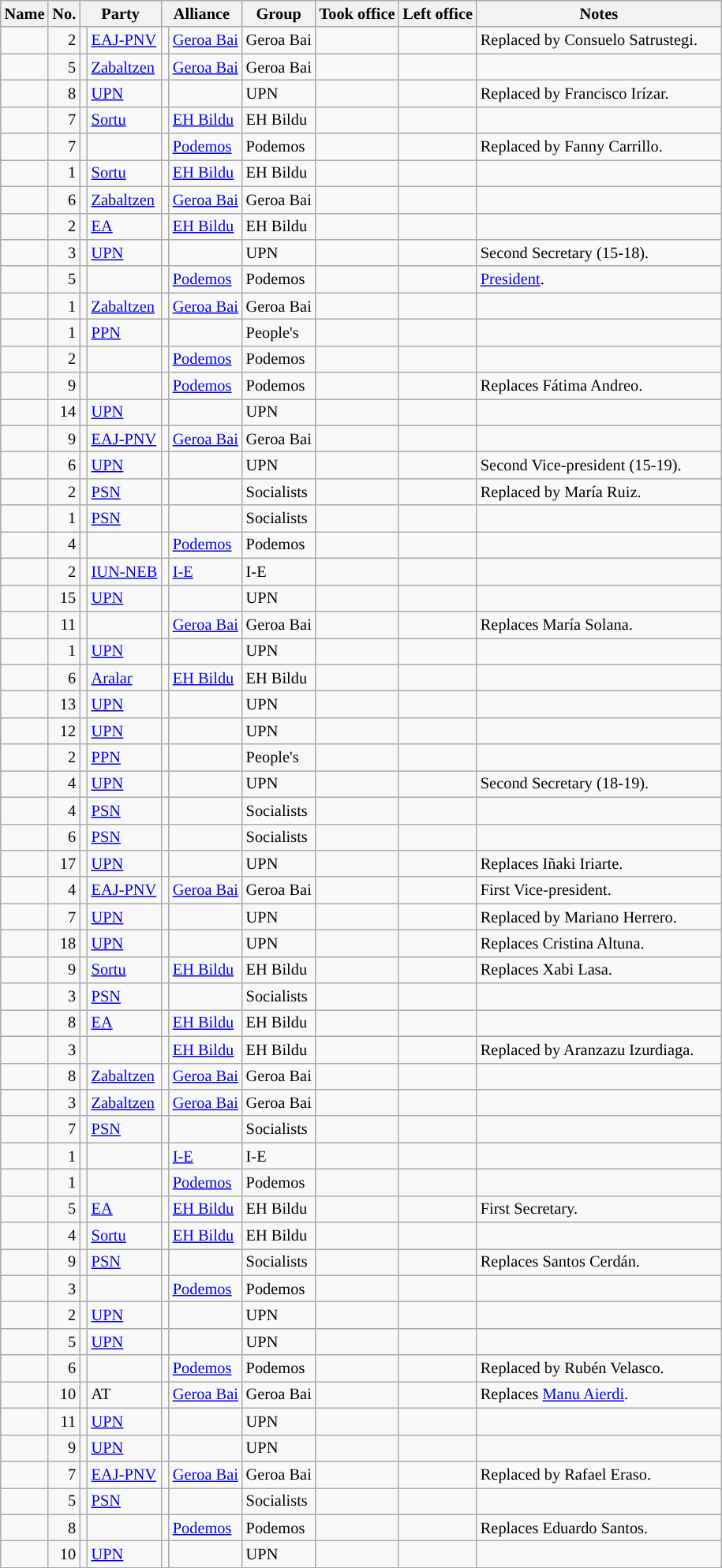<table class="wikitable plainrowheaders sortable" style="font-size:85%; text-align:left;">
<tr>
<th scope=col>Name</th>
<th scope=col>No.</th>
<th scope=col colspan="2">Party</th>
<th scope=col colspan="2">Alliance</th>
<th scope=col>Group</th>
<th scope=col>Took office</th>
<th scope=col>Left office</th>
<th scope=col width="200">Notes</th>
</tr>
<tr>
<td></td>
<td align=right>2</td>
<td style="background:"></td>
<td><a href='#'>EAJ-PNV</a></td>
<td style="background:"></td>
<td><a href='#'>Geroa Bai</a></td>
<td>Geroa Bai</td>
<td align=center></td>
<td align=center></td>
<td>Replaced by Consuelo Satrustegi.</td>
</tr>
<tr>
<td></td>
<td align=right>5</td>
<td style="background:"></td>
<td><a href='#'>Zabaltzen</a></td>
<td style="background:"></td>
<td><a href='#'>Geroa Bai</a></td>
<td>Geroa Bai</td>
<td align=center></td>
<td align=center></td>
<td></td>
</tr>
<tr>
<td></td>
<td align=right>8</td>
<td style="background:"></td>
<td><a href='#'>UPN</a></td>
<td></td>
<td></td>
<td>UPN</td>
<td align=center></td>
<td align=center></td>
<td>Replaced by Francisco Irízar.</td>
</tr>
<tr>
<td></td>
<td align=right>7</td>
<td style="background:"></td>
<td><a href='#'>Sortu</a></td>
<td style="background:"></td>
<td><a href='#'>EH Bildu</a></td>
<td>EH Bildu</td>
<td align=center></td>
<td align=center></td>
<td></td>
</tr>
<tr>
<td></td>
<td align=right>7</td>
<td></td>
<td></td>
<td style="background:"></td>
<td><a href='#'>Podemos</a></td>
<td>Podemos</td>
<td align=center></td>
<td align=center></td>
<td>Replaced by Fanny Carrillo.</td>
</tr>
<tr>
<td></td>
<td align=right>1</td>
<td style="background:"></td>
<td><a href='#'>Sortu</a></td>
<td style="background:"></td>
<td><a href='#'>EH Bildu</a></td>
<td>EH Bildu</td>
<td align=center></td>
<td align=center></td>
<td></td>
</tr>
<tr>
<td></td>
<td align=right>6</td>
<td style="background:"></td>
<td><a href='#'>Zabaltzen</a></td>
<td style="background:"></td>
<td><a href='#'>Geroa Bai</a></td>
<td>Geroa Bai</td>
<td align=center></td>
<td align=center></td>
<td></td>
</tr>
<tr>
<td></td>
<td align=right>2</td>
<td style="background:"></td>
<td><a href='#'>EA</a></td>
<td style="background:"></td>
<td><a href='#'>EH Bildu</a></td>
<td>EH Bildu</td>
<td align=center></td>
<td align=center></td>
<td></td>
</tr>
<tr>
<td></td>
<td align=right>3</td>
<td style="background:"></td>
<td><a href='#'>UPN</a></td>
<td></td>
<td></td>
<td>UPN</td>
<td align=center></td>
<td align=center></td>
<td>Second Secretary (15-18).</td>
</tr>
<tr>
<td></td>
<td align=right>5</td>
<td></td>
<td></td>
<td style="background:"></td>
<td><a href='#'>Podemos</a></td>
<td>Podemos</td>
<td align=center></td>
<td align=center></td>
<td><a href='#'>President</a>.</td>
</tr>
<tr>
<td></td>
<td align=right>1</td>
<td style="background:"></td>
<td><a href='#'>Zabaltzen</a></td>
<td style="background:"></td>
<td><a href='#'>Geroa Bai</a></td>
<td>Geroa Bai</td>
<td align=center></td>
<td align=center></td>
<td></td>
</tr>
<tr>
<td></td>
<td align=right>1</td>
<td style="background:"></td>
<td><a href='#'>PPN</a></td>
<td></td>
<td></td>
<td>People's</td>
<td align=center></td>
<td align=center></td>
<td></td>
</tr>
<tr>
<td></td>
<td align=right>2</td>
<td></td>
<td></td>
<td style="background:"></td>
<td><a href='#'>Podemos</a></td>
<td>Podemos</td>
<td align=center></td>
<td align=center></td>
<td></td>
</tr>
<tr>
<td></td>
<td align=right>9</td>
<td></td>
<td></td>
<td style="background:"></td>
<td><a href='#'>Podemos</a></td>
<td>Podemos</td>
<td align=center></td>
<td align=center></td>
<td>Replaces Fátima Andreo.</td>
</tr>
<tr>
<td></td>
<td align=right>14</td>
<td style="background:"></td>
<td><a href='#'>UPN</a></td>
<td></td>
<td></td>
<td>UPN</td>
<td align=center></td>
<td align=center></td>
<td></td>
</tr>
<tr>
<td></td>
<td align=right>9</td>
<td style="background:"></td>
<td><a href='#'>EAJ-PNV</a></td>
<td style="background:"></td>
<td><a href='#'>Geroa Bai</a></td>
<td>Geroa Bai</td>
<td align=center></td>
<td align=center></td>
<td></td>
</tr>
<tr>
<td></td>
<td align=right>6</td>
<td style="background:"></td>
<td><a href='#'>UPN</a></td>
<td></td>
<td></td>
<td>UPN</td>
<td align=center></td>
<td align=center></td>
<td>Second Vice-president (15-19).</td>
</tr>
<tr>
<td></td>
<td align=right>2</td>
<td style="background:"></td>
<td><a href='#'>PSN</a></td>
<td></td>
<td></td>
<td>Socialists</td>
<td align=center></td>
<td align=center></td>
<td>Replaced by María Ruiz.</td>
</tr>
<tr>
<td></td>
<td align=right>1</td>
<td style="background:"></td>
<td><a href='#'>PSN</a></td>
<td></td>
<td></td>
<td>Socialists</td>
<td align=center></td>
<td align=center></td>
<td></td>
</tr>
<tr>
<td></td>
<td align=right>4</td>
<td></td>
<td></td>
<td style="background:"></td>
<td><a href='#'>Podemos</a></td>
<td>Podemos</td>
<td align=center></td>
<td align=center></td>
<td></td>
</tr>
<tr>
<td></td>
<td align=right>2</td>
<td style="background:"></td>
<td><a href='#'>IUN-NEB</a></td>
<td style="background:"></td>
<td><a href='#'>I-E</a></td>
<td>I-E</td>
<td align=center></td>
<td align=center></td>
<td></td>
</tr>
<tr>
<td></td>
<td align=right>15</td>
<td style="background:"></td>
<td><a href='#'>UPN</a></td>
<td></td>
<td></td>
<td>UPN</td>
<td align=center></td>
<td align=center></td>
<td></td>
</tr>
<tr>
<td></td>
<td align=right>11</td>
<td></td>
<td></td>
<td style="background:"></td>
<td><a href='#'>Geroa Bai</a></td>
<td>Geroa Bai</td>
<td align=center></td>
<td align=center></td>
<td>Replaces María Solana.</td>
</tr>
<tr>
<td></td>
<td align=right>1</td>
<td style="background:"></td>
<td><a href='#'>UPN</a></td>
<td></td>
<td></td>
<td>UPN</td>
<td align=center></td>
<td align=center></td>
<td></td>
</tr>
<tr>
<td></td>
<td align=right>6</td>
<td style="background:"></td>
<td><a href='#'>Aralar</a></td>
<td style="background:"></td>
<td><a href='#'>EH Bildu</a></td>
<td>EH Bildu</td>
<td align=center></td>
<td align=center></td>
<td></td>
</tr>
<tr>
<td></td>
<td align=right>13</td>
<td style="background:"></td>
<td><a href='#'>UPN</a></td>
<td></td>
<td></td>
<td>UPN</td>
<td align=center></td>
<td align=center></td>
<td></td>
</tr>
<tr>
<td></td>
<td align=right>12</td>
<td style="background:"></td>
<td><a href='#'>UPN</a></td>
<td></td>
<td></td>
<td>UPN</td>
<td align=center></td>
<td align=center></td>
<td></td>
</tr>
<tr>
<td></td>
<td align=right>2</td>
<td style="background:"></td>
<td><a href='#'>PPN</a></td>
<td></td>
<td></td>
<td>People's</td>
<td align=center></td>
<td align=center></td>
<td></td>
</tr>
<tr>
<td></td>
<td align=right>4</td>
<td style="background:"></td>
<td><a href='#'>UPN</a></td>
<td></td>
<td></td>
<td>UPN</td>
<td align=center></td>
<td align=center></td>
<td>Second Secretary (18-19).</td>
</tr>
<tr>
<td></td>
<td align=right>4</td>
<td style="background:"></td>
<td><a href='#'>PSN</a></td>
<td></td>
<td></td>
<td>Socialists</td>
<td align=center></td>
<td align=center></td>
<td></td>
</tr>
<tr>
<td></td>
<td align=right>6</td>
<td style="background:"></td>
<td><a href='#'>PSN</a></td>
<td></td>
<td></td>
<td>Socialists</td>
<td align=center></td>
<td align=center></td>
<td></td>
</tr>
<tr>
<td></td>
<td align=right>17</td>
<td style="background:"></td>
<td><a href='#'>UPN</a></td>
<td></td>
<td></td>
<td>UPN</td>
<td align=center></td>
<td align=center></td>
<td>Replaces Iñaki Iriarte.</td>
</tr>
<tr>
<td></td>
<td align=right>4</td>
<td style="background:"></td>
<td><a href='#'>EAJ-PNV</a></td>
<td style="background:"></td>
<td><a href='#'>Geroa Bai</a></td>
<td>Geroa Bai</td>
<td align=center></td>
<td align=center></td>
<td>First Vice-president.</td>
</tr>
<tr>
<td></td>
<td align=right>7</td>
<td style="background:"></td>
<td><a href='#'>UPN</a></td>
<td></td>
<td></td>
<td>UPN</td>
<td align=center></td>
<td align=center></td>
<td>Replaced by Mariano Herrero.</td>
</tr>
<tr>
<td></td>
<td align=right>18</td>
<td style="background:"></td>
<td><a href='#'>UPN</a></td>
<td></td>
<td></td>
<td>UPN</td>
<td align=center></td>
<td align=center></td>
<td>Replaces Cristina Altuna.</td>
</tr>
<tr>
<td></td>
<td align=right>9</td>
<td style="background:"></td>
<td><a href='#'>Sortu</a></td>
<td style="background:"></td>
<td><a href='#'>EH Bildu</a></td>
<td>EH Bildu</td>
<td align=center></td>
<td align=center></td>
<td>Replaces Xabi Lasa.</td>
</tr>
<tr>
<td></td>
<td align=right>3</td>
<td style="background:"></td>
<td><a href='#'>PSN</a></td>
<td></td>
<td></td>
<td>Socialists</td>
<td align=center></td>
<td align=center></td>
<td></td>
</tr>
<tr>
<td></td>
<td align=right>8</td>
<td style="background:"></td>
<td><a href='#'>EA</a></td>
<td style="background:"></td>
<td><a href='#'>EH Bildu</a></td>
<td>EH Bildu</td>
<td align=center></td>
<td align=center></td>
<td></td>
</tr>
<tr>
<td></td>
<td align=right>3</td>
<td></td>
<td></td>
<td style="background:"></td>
<td><a href='#'>EH Bildu</a></td>
<td>EH Bildu</td>
<td align=center></td>
<td align=center></td>
<td>Replaced by Aranzazu Izurdiaga.</td>
</tr>
<tr>
<td></td>
<td align=right>8</td>
<td style="background:"></td>
<td><a href='#'>Zabaltzen</a></td>
<td style="background:"></td>
<td><a href='#'>Geroa Bai</a></td>
<td>Geroa Bai</td>
<td align=center></td>
<td align=center></td>
<td></td>
</tr>
<tr>
<td></td>
<td align=right>3</td>
<td style="background:"></td>
<td><a href='#'>Zabaltzen</a></td>
<td style="background:"></td>
<td><a href='#'>Geroa Bai</a></td>
<td>Geroa Bai</td>
<td align=center></td>
<td align=center></td>
<td></td>
</tr>
<tr>
<td></td>
<td align=right>7</td>
<td style="background:"></td>
<td><a href='#'>PSN</a></td>
<td></td>
<td></td>
<td>Socialists</td>
<td align=center></td>
<td align=center></td>
<td></td>
</tr>
<tr>
<td></td>
<td align=right>1</td>
<td></td>
<td></td>
<td style="background:"></td>
<td><a href='#'>I-E</a></td>
<td>I-E</td>
<td align=center></td>
<td align=center></td>
<td></td>
</tr>
<tr>
<td></td>
<td align=right>1</td>
<td></td>
<td></td>
<td style="background:"></td>
<td><a href='#'>Podemos</a></td>
<td>Podemos</td>
<td align=center></td>
<td align=center></td>
<td></td>
</tr>
<tr>
<td></td>
<td align=right>5</td>
<td style="background:"></td>
<td><a href='#'>EA</a></td>
<td style="background:"></td>
<td><a href='#'>EH Bildu</a></td>
<td>EH Bildu</td>
<td align=center></td>
<td align=center></td>
<td>First Secretary.</td>
</tr>
<tr>
<td></td>
<td align=right>4</td>
<td style="background:"></td>
<td><a href='#'>Sortu</a></td>
<td style="background:"></td>
<td><a href='#'>EH Bildu</a></td>
<td>EH Bildu</td>
<td align=center></td>
<td align=center></td>
<td></td>
</tr>
<tr>
<td></td>
<td align=right>9</td>
<td style="background:"></td>
<td><a href='#'>PSN</a></td>
<td></td>
<td></td>
<td>Socialists</td>
<td align=center></td>
<td align=center></td>
<td>Replaces Santos Cerdán.</td>
</tr>
<tr>
<td></td>
<td align=right>3</td>
<td></td>
<td></td>
<td style="background:"></td>
<td><a href='#'>Podemos</a></td>
<td>Podemos</td>
<td align=center></td>
<td align=center></td>
<td></td>
</tr>
<tr>
<td></td>
<td align=right>2</td>
<td style="background:"></td>
<td><a href='#'>UPN</a></td>
<td></td>
<td></td>
<td>UPN</td>
<td align=center></td>
<td align=center></td>
<td></td>
</tr>
<tr>
<td></td>
<td align=right>5</td>
<td style="background:"></td>
<td><a href='#'>UPN</a></td>
<td></td>
<td></td>
<td>UPN</td>
<td align=center></td>
<td align=center></td>
<td></td>
</tr>
<tr>
<td></td>
<td align=right>6</td>
<td></td>
<td></td>
<td style="background:"></td>
<td><a href='#'>Podemos</a></td>
<td>Podemos</td>
<td align=center></td>
<td align=center></td>
<td>Replaced by Rubén Velasco.</td>
</tr>
<tr>
<td></td>
<td align=right>10</td>
<td></td>
<td>AT</td>
<td style="background:"></td>
<td><a href='#'>Geroa Bai</a></td>
<td>Geroa Bai</td>
<td align=center></td>
<td align=center></td>
<td>Replaces <a href='#'>Manu Aierdi</a>.</td>
</tr>
<tr>
<td></td>
<td align=right>11</td>
<td style="background:"></td>
<td><a href='#'>UPN</a></td>
<td></td>
<td></td>
<td>UPN</td>
<td align=center></td>
<td align=center></td>
<td></td>
</tr>
<tr>
<td></td>
<td align=right>9</td>
<td style="background:"></td>
<td><a href='#'>UPN</a></td>
<td></td>
<td></td>
<td>UPN</td>
<td align=center></td>
<td align=center></td>
<td></td>
</tr>
<tr>
<td></td>
<td align=right>7</td>
<td style="background:"></td>
<td><a href='#'>EAJ-PNV</a></td>
<td style="background:"></td>
<td><a href='#'>Geroa Bai</a></td>
<td>Geroa Bai</td>
<td align=center></td>
<td align=center></td>
<td>Replaced by Rafael Eraso.</td>
</tr>
<tr>
<td></td>
<td align=right>5</td>
<td style="background:"></td>
<td><a href='#'>PSN</a></td>
<td></td>
<td></td>
<td>Socialists</td>
<td align=center></td>
<td align=center></td>
<td></td>
</tr>
<tr>
<td></td>
<td align=right>8</td>
<td></td>
<td></td>
<td style="background:"></td>
<td><a href='#'>Podemos</a></td>
<td>Podemos</td>
<td align=center></td>
<td align=center></td>
<td>Replaces Eduardo Santos.</td>
</tr>
<tr>
<td></td>
<td align=right>10</td>
<td style="background:"></td>
<td><a href='#'>UPN</a></td>
<td></td>
<td></td>
<td>UPN</td>
<td align=center></td>
<td align=center></td>
<td></td>
</tr>
</table>
